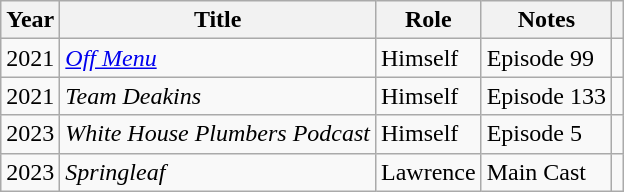<table class="wikitable">
<tr>
<th>Year</th>
<th>Title</th>
<th>Role</th>
<th class="unsortable">Notes</th>
<th></th>
</tr>
<tr>
<td>2021</td>
<td><a href='#'><em>Off Menu</em></a></td>
<td>Himself</td>
<td>Episode 99</td>
<td></td>
</tr>
<tr>
<td>2021</td>
<td><em>Team Deakins</em></td>
<td>Himself</td>
<td>Episode 133</td>
<td></td>
</tr>
<tr>
<td>2023</td>
<td><em>White House Plumbers Podcast</em></td>
<td>Himself</td>
<td>Episode 5</td>
<td></td>
</tr>
<tr>
<td>2023</td>
<td><em>Springleaf</em></td>
<td>Lawrence</td>
<td>Main Cast</td>
<td></td>
</tr>
</table>
